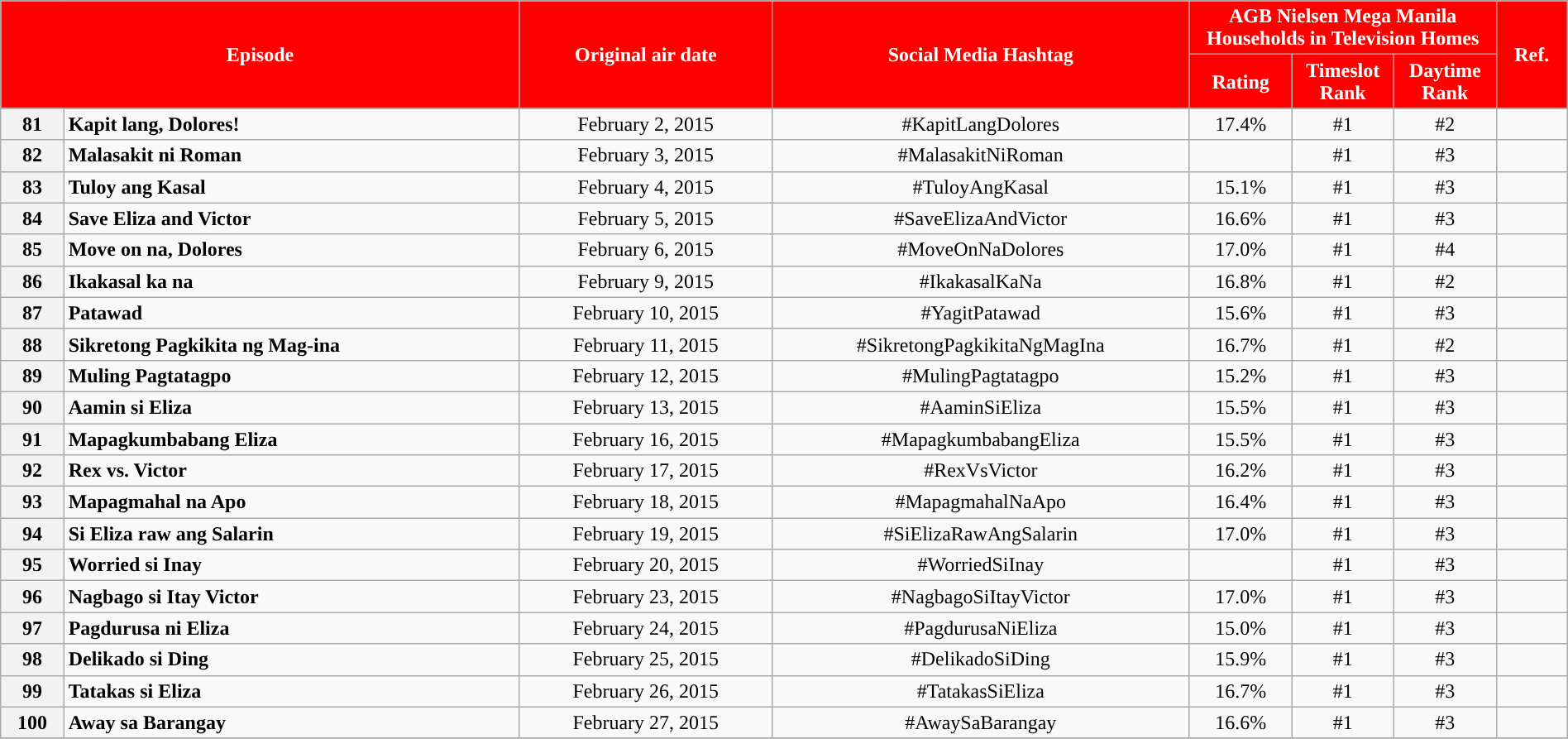<table class="wikitable" style="text-align:center; font-size:100%; line-height:18px;"  width="100%">
<tr>
<th colspan="2" rowspan="2" style="background-color:#FF0000; color:#ffffff;">Episode</th>
<th style="background:#FF0000; color:white" rowspan="2">Original air date</th>
<th style="background:#FF0000; color:white" rowspan="2">Social Media Hashtag</th>
<th style="background-color:#FF0000; color:#ffffff;" colspan="3">AGB Nielsen Mega Manila Households in Television Homes</th>
<th rowspan="2" style="background:#FF0000; color:white">Ref.</th>
</tr>
<tr style="text-align: center style=">
<th style="background-color:#FF0000; width:75px; color:#ffffff;">Rating</th>
<th style="background-color:#FF0000; width:75px; color:#ffffff;">Timeslot Rank</th>
<th style="background-color:#FF0000; width:75px; color:#ffffff;">Daytime Rank</th>
</tr>
<tr>
<th>81</th>
<td style="text-align: left;"><strong>Kapit lang, Dolores!</strong></td>
<td>February 2, 2015</td>
<td>#KapitLangDolores</td>
<td>17.4%</td>
<td>#1</td>
<td>#2</td>
<td></td>
</tr>
<tr>
<th>82</th>
<td style="text-align: left;"><strong>Malasakit ni Roman</strong></td>
<td>February 3, 2015</td>
<td>#MalasakitNiRoman</td>
<td></td>
<td>#1</td>
<td>#3</td>
<td></td>
</tr>
<tr>
<th>83</th>
<td style="text-align: left;"><strong>Tuloy ang Kasal</strong></td>
<td>February 4, 2015</td>
<td>#TuloyAngKasal</td>
<td>15.1%</td>
<td>#1</td>
<td>#3</td>
<td></td>
</tr>
<tr>
<th>84</th>
<td style="text-align: left;"><strong>Save Eliza and Victor</strong></td>
<td>February 5, 2015</td>
<td>#SaveElizaAndVictor</td>
<td>16.6%</td>
<td>#1</td>
<td>#3</td>
<td></td>
</tr>
<tr>
<th>85</th>
<td style="text-align: left;"><strong>Move on na, Dolores</strong></td>
<td>February 6, 2015</td>
<td>#MoveOnNaDolores</td>
<td>17.0%</td>
<td>#1</td>
<td>#4</td>
<td></td>
</tr>
<tr>
<th>86</th>
<td style="text-align: left;"><strong>Ikakasal ka na</strong></td>
<td>February 9, 2015</td>
<td>#IkakasalKaNa</td>
<td>16.8%</td>
<td>#1</td>
<td>#2</td>
<td></td>
</tr>
<tr>
<th>87</th>
<td style="text-align: left;"><strong>Patawad</strong></td>
<td>February 10, 2015</td>
<td>#YagitPatawad</td>
<td>15.6%</td>
<td>#1</td>
<td>#3</td>
<td></td>
</tr>
<tr>
<th>88</th>
<td style="text-align: left;"><strong>Sikretong Pagkikita ng Mag-ina</strong></td>
<td>February 11, 2015</td>
<td>#SikretongPagkikitaNgMagIna</td>
<td>16.7%</td>
<td>#1</td>
<td>#2</td>
<td></td>
</tr>
<tr>
<th>89</th>
<td style="text-align: left;"><strong>Muling Pagtatagpo</strong></td>
<td>February 12, 2015</td>
<td>#MulingPagtatagpo</td>
<td>15.2%</td>
<td>#1</td>
<td>#3</td>
<td></td>
</tr>
<tr>
<th>90</th>
<td style="text-align: left;"><strong>Aamin si Eliza</strong></td>
<td>February 13, 2015</td>
<td>#AaminSiEliza</td>
<td>15.5%</td>
<td>#1</td>
<td>#3</td>
<td></td>
</tr>
<tr>
<th>91</th>
<td style="text-align: left;"><strong>Mapagkumbabang Eliza</strong></td>
<td>February 16, 2015</td>
<td>#MapagkumbabangEliza</td>
<td>15.5%</td>
<td>#1</td>
<td>#3</td>
<td></td>
</tr>
<tr>
<th>92</th>
<td style="text-align: left;"><strong>Rex vs. Victor</strong></td>
<td>February 17, 2015</td>
<td>#RexVsVictor</td>
<td>16.2%</td>
<td>#1</td>
<td>#3</td>
<td></td>
</tr>
<tr>
<th>93</th>
<td style="text-align: left;"><strong>Mapagmahal na Apo</strong></td>
<td>February 18, 2015</td>
<td>#MapagmahalNaApo</td>
<td>16.4%</td>
<td>#1</td>
<td>#3</td>
<td></td>
</tr>
<tr>
<th>94</th>
<td style="text-align: left;"><strong>Si Eliza raw ang Salarin</strong></td>
<td>February 19, 2015</td>
<td>#SiElizaRawAngSalarin</td>
<td>17.0%</td>
<td>#1</td>
<td>#3</td>
<td></td>
</tr>
<tr>
<th>95</th>
<td style="text-align: left;"><strong>Worried si Inay</strong></td>
<td>February 20, 2015</td>
<td>#WorriedSiInay</td>
<td></td>
<td>#1</td>
<td>#3</td>
<td></td>
</tr>
<tr>
<th>96</th>
<td style="text-align: left;"><strong>Nagbago si Itay Victor</strong></td>
<td>February 23, 2015</td>
<td>#NagbagoSiItayVictor</td>
<td>17.0%</td>
<td>#1</td>
<td>#3</td>
<td></td>
</tr>
<tr>
<th>97</th>
<td style="text-align: left;"><strong>Pagdurusa ni Eliza</strong></td>
<td>February 24, 2015</td>
<td>#PagdurusaNiEliza</td>
<td>15.0%</td>
<td>#1</td>
<td>#3</td>
<td></td>
</tr>
<tr>
<th>98</th>
<td style="text-align: left;"><strong>Delikado si Ding</strong></td>
<td>February 25, 2015</td>
<td>#DelikadoSiDing</td>
<td>15.9%</td>
<td>#1</td>
<td>#3</td>
<td></td>
</tr>
<tr>
<th>99</th>
<td style="text-align: left;"><strong>Tatakas si Eliza</strong></td>
<td>February 26, 2015</td>
<td>#TatakasSiEliza</td>
<td>16.7%</td>
<td>#1</td>
<td>#3</td>
<td></td>
</tr>
<tr>
<th>100</th>
<td style="text-align: left;"><strong>Away sa Barangay</strong></td>
<td>February 27, 2015</td>
<td>#AwaySaBarangay</td>
<td>16.6%</td>
<td>#1</td>
<td>#3</td>
<td></td>
</tr>
<tr>
</tr>
</table>
